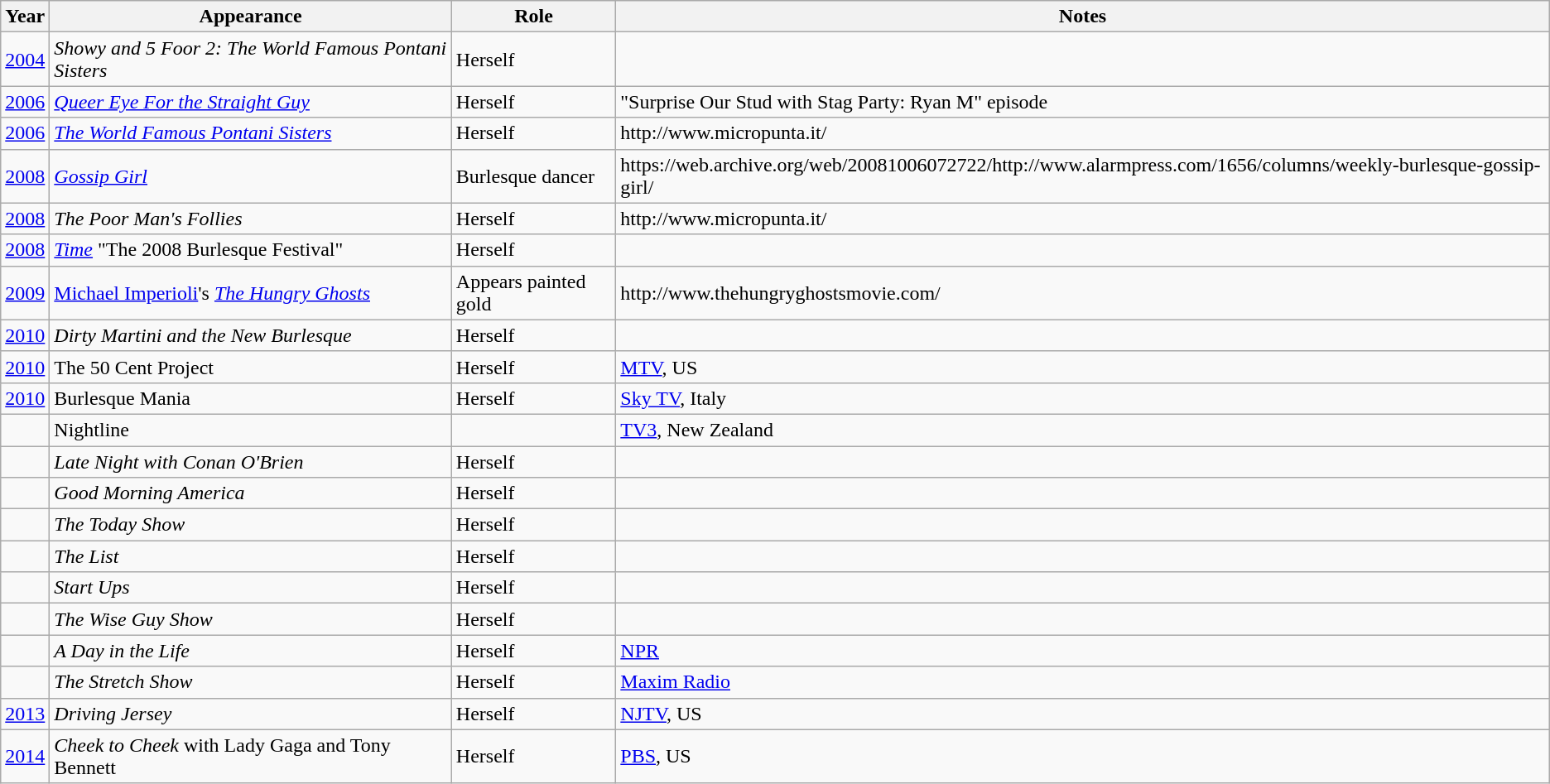<table class="wikitable">
<tr ">
<th>Year</th>
<th>Appearance</th>
<th>Role</th>
<th>Notes</th>
</tr>
<tr>
<td><a href='#'>2004</a></td>
<td><em>Showy and 5 Foor 2: The World Famous Pontani Sisters</em></td>
<td>Herself</td>
<td></td>
</tr>
<tr>
<td><a href='#'>2006</a></td>
<td><em><a href='#'>Queer Eye For the Straight Guy</a></em></td>
<td>Herself</td>
<td>"Surprise Our Stud with Stag Party: Ryan M" episode</td>
</tr>
<tr>
<td><a href='#'>2006</a></td>
<td><em><a href='#'>The World Famous Pontani Sisters</a></em></td>
<td>Herself</td>
<td>http://www.micropunta.it/</td>
</tr>
<tr>
<td><a href='#'>2008</a></td>
<td><em><a href='#'>Gossip Girl</a></em></td>
<td>Burlesque dancer</td>
<td>https://web.archive.org/web/20081006072722/http://www.alarmpress.com/1656/columns/weekly-burlesque-gossip-girl/</td>
</tr>
<tr>
<td><a href='#'>2008</a></td>
<td><em>The Poor Man's Follies</em></td>
<td>Herself</td>
<td>http://www.micropunta.it/</td>
</tr>
<tr>
<td><a href='#'>2008</a></td>
<td><em><a href='#'>Time</a></em> "The 2008 Burlesque Festival"</td>
<td>Herself</td>
<td></td>
</tr>
<tr>
<td><a href='#'>2009</a></td>
<td><a href='#'>Michael Imperioli</a>'s <em><a href='#'>The Hungry Ghosts</a></em></td>
<td>Appears painted gold</td>
<td>http://www.thehungryghostsmovie.com/</td>
</tr>
<tr>
<td><a href='#'>2010</a></td>
<td><em>Dirty Martini and the New Burlesque</em></td>
<td>Herself</td>
<td></td>
</tr>
<tr>
<td><a href='#'>2010</a></td>
<td>The 50 Cent Project</td>
<td>Herself</td>
<td><a href='#'>MTV</a>, US</td>
</tr>
<tr>
<td><a href='#'>2010</a></td>
<td>Burlesque Mania</td>
<td>Herself</td>
<td><a href='#'>Sky TV</a>, Italy</td>
</tr>
<tr>
<td></td>
<td>Nightline</td>
<td></td>
<td><a href='#'>TV3</a>, New Zealand</td>
</tr>
<tr>
<td></td>
<td><em>Late Night with Conan O'Brien</em></td>
<td>Herself</td>
<td></td>
</tr>
<tr>
<td></td>
<td><em>Good Morning America</em></td>
<td>Herself</td>
<td></td>
</tr>
<tr>
<td></td>
<td><em>The Today Show</em></td>
<td>Herself</td>
<td></td>
</tr>
<tr>
<td></td>
<td><em>The List</em></td>
<td>Herself</td>
<td></td>
</tr>
<tr>
<td></td>
<td><em>Start Ups</em></td>
<td>Herself</td>
<td Martha Stewart Radio></td>
</tr>
<tr>
<td></td>
<td><em>The Wise Guy Show</em></td>
<td>Herself</td>
<td Sirius Radio></td>
</tr>
<tr>
<td></td>
<td><em>A Day in the Life</em></td>
<td>Herself</td>
<td><a href='#'>NPR</a></td>
</tr>
<tr>
<td></td>
<td><em>The Stretch Show</em></td>
<td>Herself</td>
<td><a href='#'>Maxim Radio</a></td>
</tr>
<tr>
<td><a href='#'>2013</a></td>
<td><em>Driving Jersey</em></td>
<td>Herself</td>
<td><a href='#'>NJTV</a>, US</td>
</tr>
<tr>
<td><a href='#'>2014</a></td>
<td><em>Cheek to Cheek</em> with Lady Gaga and Tony Bennett</td>
<td>Herself</td>
<td><a href='#'>PBS</a>, US</td>
</tr>
</table>
